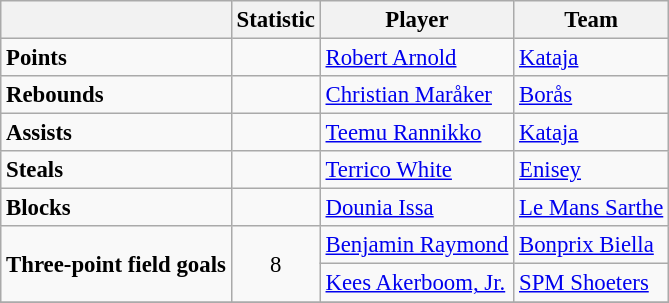<table class="wikitable" style="font-size:95%;">
<tr>
<th></th>
<th>Statistic</th>
<th>Player</th>
<th>Team</th>
</tr>
<tr>
<td><strong>Points</strong></td>
<td></td>
<td> <a href='#'>Robert Arnold</a></td>
<td> <a href='#'>Kataja</a></td>
</tr>
<tr>
<td><strong>Rebounds</strong></td>
<td></td>
<td> <a href='#'>Christian Maråker</a></td>
<td> <a href='#'>Borås</a></td>
</tr>
<tr>
<td><strong>Assists</strong></td>
<td></td>
<td> <a href='#'>Teemu Rannikko</a></td>
<td> <a href='#'>Kataja</a></td>
</tr>
<tr>
<td><strong>Steals</strong></td>
<td></td>
<td> <a href='#'>Terrico White</a></td>
<td> <a href='#'>Enisey</a></td>
</tr>
<tr>
<td><strong>Blocks</strong></td>
<td></td>
<td> <a href='#'>Dounia Issa</a></td>
<td> <a href='#'>Le Mans Sarthe</a></td>
</tr>
<tr>
<td rowspan=2 ><strong>Three-point field goals</strong></td>
<td rowspan=2 style="text-align:center;">8</td>
<td> <a href='#'>Benjamin Raymond</a></td>
<td> <a href='#'>Bonprix Biella</a></td>
</tr>
<tr>
<td> <a href='#'>Kees Akerboom, Jr.</a></td>
<td> <a href='#'>SPM Shoeters</a></td>
</tr>
<tr>
</tr>
</table>
